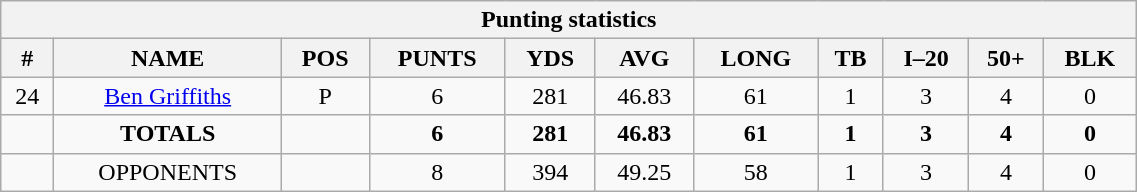<table style="width:60%; text-align:center;" class="wikitable collapsible collapsed">
<tr>
<th colspan="12">Punting statistics</th>
</tr>
<tr>
<th>#</th>
<th>NAME</th>
<th>POS</th>
<th>PUNTS</th>
<th>YDS</th>
<th>AVG</th>
<th>LONG</th>
<th>TB</th>
<th>I–20</th>
<th>50+</th>
<th>BLK</th>
</tr>
<tr>
<td>24</td>
<td><a href='#'>Ben Griffiths</a></td>
<td>P</td>
<td>6</td>
<td>281</td>
<td>46.83</td>
<td>61</td>
<td>1</td>
<td>3</td>
<td>4</td>
<td>0</td>
</tr>
<tr>
<td></td>
<td><strong>TOTALS</strong></td>
<td></td>
<td><strong>6</strong></td>
<td><strong>281</strong></td>
<td><strong>46.83</strong></td>
<td><strong>61</strong></td>
<td><strong>1</strong></td>
<td><strong>3</strong></td>
<td><strong>4</strong></td>
<td><strong>0</strong></td>
</tr>
<tr>
<td></td>
<td>OPPONENTS</td>
<td></td>
<td>8</td>
<td>394</td>
<td>49.25</td>
<td>58</td>
<td>1</td>
<td>3</td>
<td>4</td>
<td>0</td>
</tr>
</table>
